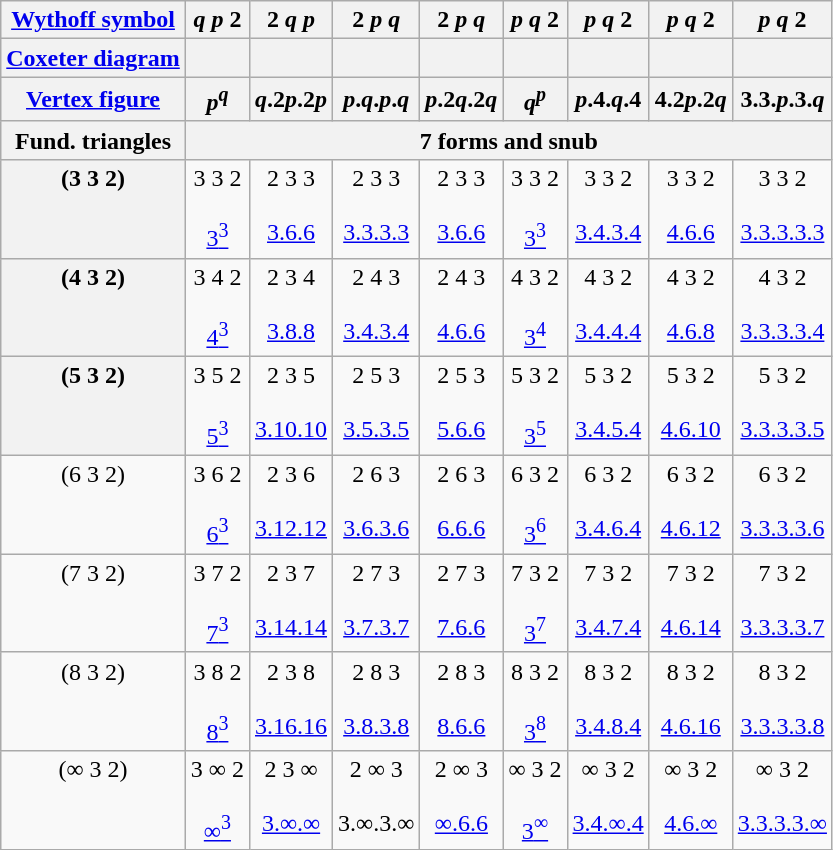<table class="wikitable">
<tr>
<th><a href='#'>Wythoff symbol</a></th>
<th><em>q</em>  <em>p</em> 2</th>
<th>2 <em>q</em>  <em>p</em></th>
<th>2  <em>p</em> <em>q</em></th>
<th>2 <em>p</em>  <em>q</em></th>
<th><em>p</em>  <em>q</em> 2</th>
<th><em>p</em> <em>q</em>  2</th>
<th><em>p</em> <em>q</em> 2 </th>
<th> <em>p</em> <em>q</em> 2</th>
</tr>
<tr>
<th><a href='#'>Coxeter diagram</a></th>
<th></th>
<th></th>
<th></th>
<th></th>
<th></th>
<th></th>
<th></th>
<th></th>
</tr>
<tr>
<th><a href='#'>Vertex figure</a></th>
<th><em>p</em><sup><em>q</em></sup></th>
<th><em>q</em>.2<em>p</em>.2<em>p</em></th>
<th><em>p</em>.<em>q</em>.<em>p</em>.<em>q</em></th>
<th><em>p</em>.2<em>q</em>.2<em>q</em></th>
<th><em>q</em><sup><em>p</em></sup></th>
<th><em>p</em>.4.<em>q</em>.4</th>
<th>4.2<em>p</em>.2<em>q</em></th>
<th>3.3.<em>p</em>.3.<em>q</em></th>
</tr>
<tr>
<th>Fund. triangles</th>
<th colspan=8>7 forms and snub</th>
</tr>
<tr valign=top  align=center>
<th>(3 3 2)<br></th>
<td>3  3 2<br><br><a href='#'>3<sup>3</sup></a></td>
<td>2 3  3<br><br><a href='#'>3.6.6</a></td>
<td>2  3 3<br><br><a href='#'>3.3.3.3</a></td>
<td>2 3  3<br><br><a href='#'>3.6.6</a></td>
<td>3  3 2<br><br><a href='#'>3<sup>3</sup></a></td>
<td>3 3  2<br><br><a href='#'>3.4.3.4</a></td>
<td>3 3 2 <br><br><a href='#'>4.6.6</a></td>
<td> 3 3 2<br><br><a href='#'>3.3.3.3.3</a></td>
</tr>
<tr valign=top  align=center>
<th>(4 3 2)<br></th>
<td>3  4 2<br><br><a href='#'>4<sup>3</sup></a></td>
<td>2 3  4<br><br><a href='#'>3.8.8</a></td>
<td>2  4 3<br><br><a href='#'>3.4.3.4</a></td>
<td>2 4  3<br><br><a href='#'>4.6.6</a></td>
<td>4  3 2<br><br><a href='#'>3<sup>4</sup></a></td>
<td>4 3  2<br><br><a href='#'>3.4.4.4</a></td>
<td>4 3 2 <br><br><a href='#'>4.6.8</a></td>
<td> 4 3 2<br><br><a href='#'>3.3.3.3.4</a></td>
</tr>
<tr valign=top  align=center>
<th>(5 3 2)<br></th>
<td>3  5 2<br><br><a href='#'>5<sup>3</sup></a></td>
<td>2 3  5<br><br><a href='#'>3.10.10</a></td>
<td>2  5 3<br><br><a href='#'>3.5.3.5</a></td>
<td>2 5  3<br><br><a href='#'>5.6.6</a></td>
<td>5  3 2<br><br><a href='#'>3<sup>5</sup></a></td>
<td>5 3  2<br><br><a href='#'>3.4.5.4</a></td>
<td>5 3 2 <br><br><a href='#'>4.6.10</a></td>
<td> 5 3 2<br><br><a href='#'>3.3.3.3.5</a></td>
</tr>
<tr valign=top  align=center>
<td>(6 3 2)<br></td>
<td>3  6 2<br><br><a href='#'>6<sup>3</sup></a></td>
<td>2 3  6<br><br><a href='#'>3.12.12</a></td>
<td>2  6 3<br><br><a href='#'>3.6.3.6</a></td>
<td>2 6  3<br><br><a href='#'>6.6.6</a></td>
<td>6  3 2<br><br><a href='#'>3<sup>6</sup></a></td>
<td>6 3  2<br><br><a href='#'>3.4.6.4</a></td>
<td>6 3 2 <br><br><a href='#'>4.6.12</a></td>
<td> 6 3 2<br><br><a href='#'>3.3.3.3.6</a></td>
</tr>
<tr valign=top align=center>
<td>(7 3 2)<br></td>
<td>3  7 2<br><br><a href='#'>7<sup>3</sup></a></td>
<td>2 3  7<br><br><a href='#'>3.14.14</a></td>
<td>2  7 3<br><br><a href='#'>3.7.3.7</a></td>
<td>2 7  3<br><br><a href='#'>7.6.6</a></td>
<td>7  3 2<br><br><a href='#'>3<sup>7</sup></a></td>
<td>7 3  2<br><br><a href='#'>3.4.7.4</a></td>
<td>7 3 2 <br><br><a href='#'>4.6.14</a></td>
<td> 7 3 2<br><br><a href='#'>3.3.3.3.7</a></td>
</tr>
<tr valign=top align=center>
<td>(8 3 2)<br></td>
<td>3  8 2<br><br><a href='#'>8<sup>3</sup></a></td>
<td>2 3  8<br><br><a href='#'>3.16.16</a></td>
<td>2  8 3<br><br><a href='#'>3.8.3.8</a></td>
<td>2 8  3<br><br><a href='#'>8.6.6</a></td>
<td>8  3 2<br><br><a href='#'>3<sup>8</sup></a></td>
<td>8 3  2<br><br><a href='#'>3.4.8.4</a></td>
<td>8 3 2 <br><br><a href='#'>4.6.16</a></td>
<td> 8 3 2<br><br><a href='#'>3.3.3.3.8</a></td>
</tr>
<tr valign=top align=center>
<td>(∞ 3 2)<br></td>
<td>3  ∞ 2<br><br><a href='#'>∞<sup>3</sup></a></td>
<td>2 3  ∞<br><br><a href='#'>3.∞.∞</a></td>
<td>2  ∞ 3<br><br>3.∞.3.∞</td>
<td>2 ∞  3<br><br><a href='#'>∞.6.6</a></td>
<td>∞  3 2<br><br><a href='#'>3<sup>∞</sup></a></td>
<td>∞ 3  2<br><br><a href='#'>3.4.∞.4</a></td>
<td>∞ 3 2 <br><br><a href='#'>4.6.∞</a></td>
<td> ∞ 3 2<br><br><a href='#'>3.3.3.3.∞</a></td>
</tr>
</table>
